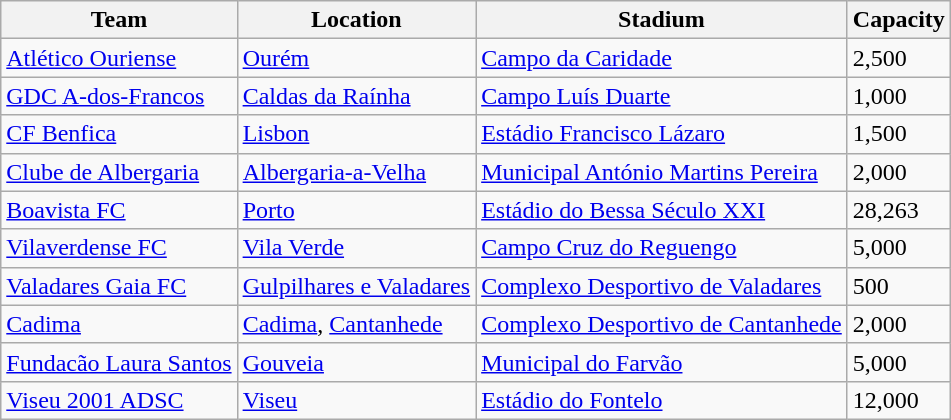<table class="wikitable sortable">
<tr>
<th>Team</th>
<th>Location</th>
<th>Stadium</th>
<th>Capacity</th>
</tr>
<tr>
<td><a href='#'>Atlético Ouriense</a></td>
<td><a href='#'>Ourém</a></td>
<td><a href='#'>Campo da Caridade</a></td>
<td>2,500</td>
</tr>
<tr>
<td><a href='#'>GDC A-dos-Francos</a></td>
<td><a href='#'>Caldas da Raínha</a></td>
<td><a href='#'>Campo Luís Duarte</a></td>
<td>1,000</td>
</tr>
<tr>
<td><a href='#'>CF Benfica</a></td>
<td><a href='#'>Lisbon</a></td>
<td><a href='#'>Estádio Francisco Lázaro</a></td>
<td>1,500</td>
</tr>
<tr>
<td><a href='#'>Clube de Albergaria</a></td>
<td><a href='#'>Albergaria-a-Velha</a></td>
<td><a href='#'>Municipal António Martins Pereira</a></td>
<td>2,000</td>
</tr>
<tr>
<td><a href='#'>Boavista FC</a></td>
<td><a href='#'>Porto</a></td>
<td><a href='#'>Estádio do Bessa Século XXI</a></td>
<td>28,263</td>
</tr>
<tr>
<td><a href='#'>Vilaverdense FC</a></td>
<td><a href='#'>Vila Verde</a></td>
<td><a href='#'>Campo Cruz do Reguengo</a></td>
<td>5,000</td>
</tr>
<tr>
<td><a href='#'>Valadares Gaia FC</a></td>
<td><a href='#'>Gulpilhares e Valadares</a></td>
<td><a href='#'>Complexo Desportivo de Valadares</a></td>
<td>500</td>
</tr>
<tr>
<td><a href='#'>Cadima</a></td>
<td><a href='#'>Cadima</a>, <a href='#'>Cantanhede</a></td>
<td><a href='#'>Complexo Desportivo de Cantanhede</a></td>
<td>2,000</td>
</tr>
<tr>
<td><a href='#'>Fundacão Laura Santos</a></td>
<td><a href='#'>Gouveia</a></td>
<td><a href='#'>Municipal do Farvão</a></td>
<td>5,000</td>
</tr>
<tr>
<td><a href='#'>Viseu 2001 ADSC</a></td>
<td><a href='#'>Viseu</a></td>
<td><a href='#'>Estádio do Fontelo</a></td>
<td>12,000</td>
</tr>
</table>
